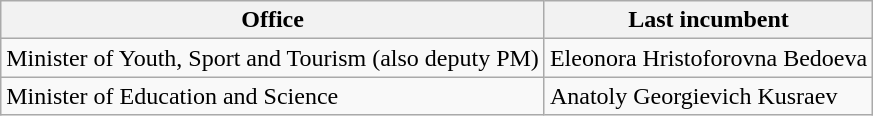<table class=wikitable>
<tr>
<th>Office</th>
<th>Last incumbent</th>
</tr>
<tr>
<td>Minister of Youth, Sport and Tourism (also deputy PM)</td>
<td>Eleonora Hristoforovna Bedoeva</td>
</tr>
<tr>
<td>Minister of Education and Science</td>
<td>Anatoly Georgievich Kusraev</td>
</tr>
</table>
